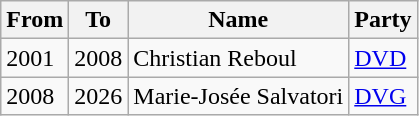<table class="wikitable">
<tr>
<th>From</th>
<th>To</th>
<th>Name</th>
<th>Party</th>
</tr>
<tr>
<td>2001</td>
<td>2008</td>
<td>Christian Reboul</td>
<td><a href='#'>DVD</a></td>
</tr>
<tr>
<td>2008</td>
<td>2026</td>
<td>Marie-Josée Salvatori</td>
<td><a href='#'>DVG</a></td>
</tr>
</table>
